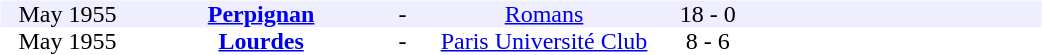<table width=700>
<tr>
<td width=700 valign=top><br><table border=0 cellspacing=0 cellpadding=0 style=font-size: 100%; border-collapse: collapse; width=100%>
<tr align=center bgcolor=#EEEEFF>
<td width=90>May 1955</td>
<td width=170><strong><a href='#'>Perpignan</a></strong></td>
<td width=20>-</td>
<td width=170><a href='#'>Romans</a></td>
<td width=50>18 - 0</td>
<td width=200></td>
</tr>
<tr align=center bgcolor=#FFFFFF>
<td width=90>May 1955</td>
<td width=170><strong><a href='#'>Lourdes</a></strong></td>
<td width=20>-</td>
<td width=170><a href='#'>Paris Université Club</a></td>
<td width=50>8 - 6</td>
<td width=200></td>
</tr>
</table>
</td>
</tr>
</table>
